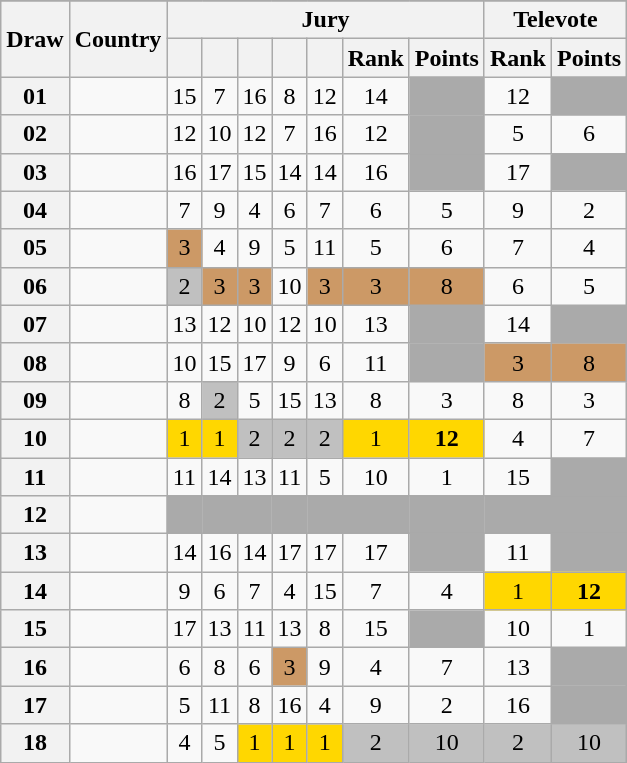<table class="sortable wikitable collapsible plainrowheaders" style="text-align:center;">
<tr>
</tr>
<tr>
<th scope="col" rowspan="2">Draw</th>
<th scope="col" rowspan="2">Country</th>
<th scope="col" colspan="7">Jury</th>
<th scope="col" colspan="2">Televote</th>
</tr>
<tr>
<th scope="col"><small></small></th>
<th scope="col"><small></small></th>
<th scope="col"><small></small></th>
<th scope="col"><small></small></th>
<th scope="col"><small></small></th>
<th scope="col">Rank</th>
<th scope="col">Points</th>
<th scope="col">Rank</th>
<th scope="col">Points</th>
</tr>
<tr>
<th scope="row" style="text-align:center;">01</th>
<td style="text-align:left;"></td>
<td>15</td>
<td>7</td>
<td>16</td>
<td>8</td>
<td>12</td>
<td>14</td>
<td style="background:#AAAAAA;"></td>
<td>12</td>
<td style="background:#AAAAAA;"></td>
</tr>
<tr>
<th scope="row" style="text-align:center;">02</th>
<td style="text-align:left;"></td>
<td>12</td>
<td>10</td>
<td>12</td>
<td>7</td>
<td>16</td>
<td>12</td>
<td style="background:#AAAAAA;"></td>
<td>5</td>
<td>6</td>
</tr>
<tr>
<th scope="row" style="text-align:center;">03</th>
<td style="text-align:left;"></td>
<td>16</td>
<td>17</td>
<td>15</td>
<td>14</td>
<td>14</td>
<td>16</td>
<td style="background:#AAAAAA;"></td>
<td>17</td>
<td style="background:#AAAAAA;"></td>
</tr>
<tr>
<th scope="row" style="text-align:center;">04</th>
<td style="text-align:left;"></td>
<td>7</td>
<td>9</td>
<td>4</td>
<td>6</td>
<td>7</td>
<td>6</td>
<td>5</td>
<td>9</td>
<td>2</td>
</tr>
<tr>
<th scope="row" style="text-align:center;">05</th>
<td style="text-align:left;"></td>
<td style="background:#CC9966;">3</td>
<td>4</td>
<td>9</td>
<td>5</td>
<td>11</td>
<td>5</td>
<td>6</td>
<td>7</td>
<td>4</td>
</tr>
<tr>
<th scope="row" style="text-align:center;">06</th>
<td style="text-align:left;"></td>
<td style="background:silver;">2</td>
<td style="background:#CC9966;">3</td>
<td style="background:#CC9966;">3</td>
<td>10</td>
<td style="background:#CC9966;">3</td>
<td style="background:#CC9966;">3</td>
<td style="background:#CC9966;">8</td>
<td>6</td>
<td>5</td>
</tr>
<tr>
<th scope="row" style="text-align:center;">07</th>
<td style="text-align:left;"></td>
<td>13</td>
<td>12</td>
<td>10</td>
<td>12</td>
<td>10</td>
<td>13</td>
<td style="background:#AAAAAA;"></td>
<td>14</td>
<td style="background:#AAAAAA;"></td>
</tr>
<tr>
<th scope="row" style="text-align:center;">08</th>
<td style="text-align:left;"></td>
<td>10</td>
<td>15</td>
<td>17</td>
<td>9</td>
<td>6</td>
<td>11</td>
<td style="background:#AAAAAA;"></td>
<td style="background:#CC9966;">3</td>
<td style="background:#CC9966;">8</td>
</tr>
<tr>
<th scope="row" style="text-align:center;">09</th>
<td style="text-align:left;"></td>
<td>8</td>
<td style="background:silver;">2</td>
<td>5</td>
<td>15</td>
<td>13</td>
<td>8</td>
<td>3</td>
<td>8</td>
<td>3</td>
</tr>
<tr>
<th scope="row" style="text-align:center;">10</th>
<td style="text-align:left;"></td>
<td style="background:gold;">1</td>
<td style="background:gold;">1</td>
<td style="background:silver;">2</td>
<td style="background:silver;">2</td>
<td style="background:silver;">2</td>
<td style="background:gold;">1</td>
<td style="background:gold;"><strong>12</strong></td>
<td>4</td>
<td>7</td>
</tr>
<tr>
<th scope="row" style="text-align:center;">11</th>
<td style="text-align:left;"></td>
<td>11</td>
<td>14</td>
<td>13</td>
<td>11</td>
<td>5</td>
<td>10</td>
<td>1</td>
<td>15</td>
<td style="background:#AAAAAA;"></td>
</tr>
<tr class="sortbottom">
<th scope="row" style="text-align:center;">12</th>
<td style="text-align:left;"></td>
<td style="background:#AAAAAA;"></td>
<td style="background:#AAAAAA;"></td>
<td style="background:#AAAAAA;"></td>
<td style="background:#AAAAAA;"></td>
<td style="background:#AAAAAA;"></td>
<td style="background:#AAAAAA;"></td>
<td style="background:#AAAAAA;"></td>
<td style="background:#AAAAAA;"></td>
<td style="background:#AAAAAA;"></td>
</tr>
<tr>
<th scope="row" style="text-align:center;">13</th>
<td style="text-align:left;"></td>
<td>14</td>
<td>16</td>
<td>14</td>
<td>17</td>
<td>17</td>
<td>17</td>
<td style="background:#AAAAAA;"></td>
<td>11</td>
<td style="background:#AAAAAA;"></td>
</tr>
<tr>
<th scope="row" style="text-align:center;">14</th>
<td style="text-align:left;"></td>
<td>9</td>
<td>6</td>
<td>7</td>
<td>4</td>
<td>15</td>
<td>7</td>
<td>4</td>
<td style="background:gold;">1</td>
<td style="background:gold;"><strong>12</strong></td>
</tr>
<tr>
<th scope="row" style="text-align:center;">15</th>
<td style="text-align:left;"></td>
<td>17</td>
<td>13</td>
<td>11</td>
<td>13</td>
<td>8</td>
<td>15</td>
<td style="background:#AAAAAA;"></td>
<td>10</td>
<td>1</td>
</tr>
<tr>
<th scope="row" style="text-align:center;">16</th>
<td style="text-align:left;"></td>
<td>6</td>
<td>8</td>
<td>6</td>
<td style="background:#CC9966;">3</td>
<td>9</td>
<td>4</td>
<td>7</td>
<td>13</td>
<td style="background:#AAAAAA;"></td>
</tr>
<tr>
<th scope="row" style="text-align:center;">17</th>
<td style="text-align:left;"></td>
<td>5</td>
<td>11</td>
<td>8</td>
<td>16</td>
<td>4</td>
<td>9</td>
<td>2</td>
<td>16</td>
<td style="background:#AAAAAA;"></td>
</tr>
<tr>
<th scope="row" style="text-align:center;">18</th>
<td style="text-align:left;"></td>
<td>4</td>
<td>5</td>
<td style="background:gold;">1</td>
<td style="background:gold;">1</td>
<td style="background:gold;">1</td>
<td style="background:silver;">2</td>
<td style="background:silver;">10</td>
<td style="background:silver;">2</td>
<td style="background:silver;">10</td>
</tr>
</table>
